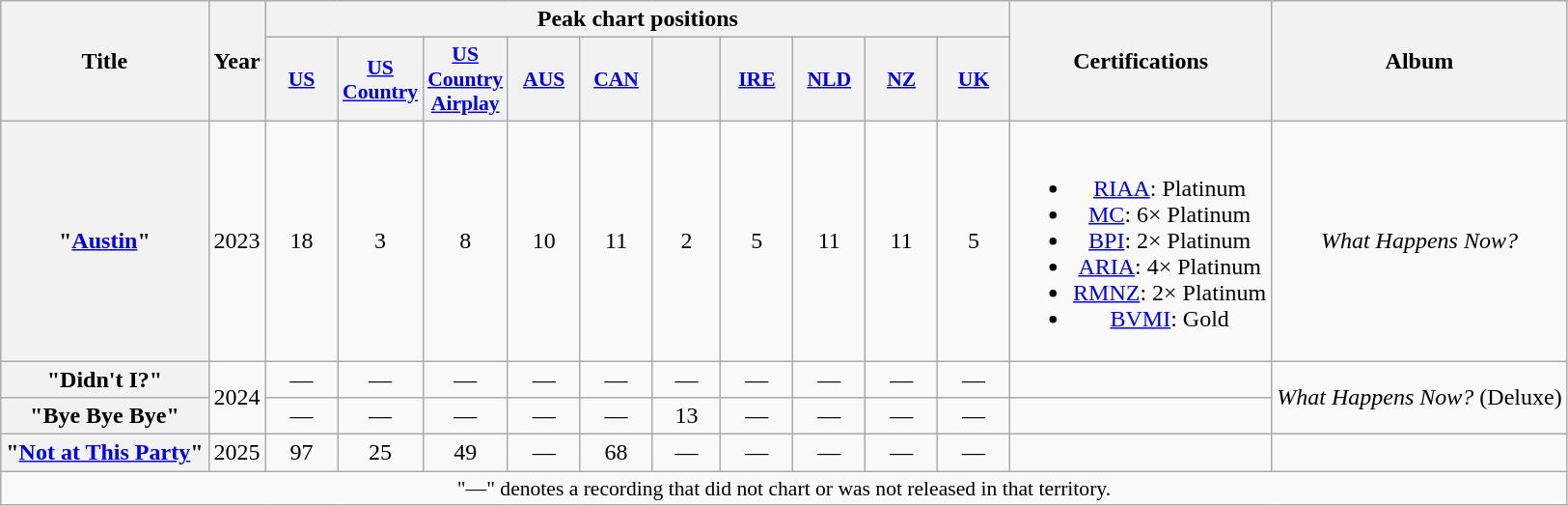<table class="wikitable plainrowheaders" style="text-align:center;">
<tr>
<th scope="col" rowspan="2">Title</th>
<th scope="col" rowspan="2">Year</th>
<th scope="col" colspan="10">Peak chart positions</th>
<th scope="col" rowspan="2">Certifications</th>
<th scope="col" rowspan="2">Album</th>
</tr>
<tr>
<th scope="col" style="width:3em;font-size:90%;"><a href='#'>US</a><br></th>
<th scope="col" style="width:3em;font-size:90%;"><a href='#'>US Country</a><br></th>
<th scope="col" style="width:3em;font-size:90%;"><a href='#'>US Country<br>Airplay</a><br></th>
<th scope="col" style="width:3em;font-size:90%;"><a href='#'>AUS</a><br></th>
<th scope="col" style="width:3em;font-size:90%;"><a href='#'>CAN</a><br></th>
<th style="width:3em;font-size:85%;"><a href='#'></a><br></th>
<th scope="col" style="width:3em;font-size:90%;"><a href='#'>IRE</a><br></th>
<th scope="col" style="width:3em;font-size:90%;"><a href='#'>NLD</a><br></th>
<th scope="col" style="width:3em;font-size:90%;"><a href='#'>NZ</a><br></th>
<th scope="col" style="width:3em;font-size:90%;"><a href='#'>UK</a><br></th>
</tr>
<tr>
<th scope="row">"<a href='#'>Austin</a>"</th>
<td>2023</td>
<td>18</td>
<td>3</td>
<td>8</td>
<td>10</td>
<td>11</td>
<td>2</td>
<td>5</td>
<td>11</td>
<td>11</td>
<td>5</td>
<td><br><ul><li><a href='#'>RIAA</a>: Platinum</li><li><a href='#'>MC</a>: 6× Platinum</li><li><a href='#'>BPI</a>: 2× Platinum</li><li><a href='#'>ARIA</a>: 4× Platinum</li><li><a href='#'>RMNZ</a>: 2× Platinum</li><li><a href='#'>BVMI</a>: Gold</li></ul></td>
<td><em>What Happens Now?</em></td>
</tr>
<tr>
<th scope="row">"Didn't I?"</th>
<td rowspan="2">2024</td>
<td>—</td>
<td>—</td>
<td>—</td>
<td>—</td>
<td>—</td>
<td>—</td>
<td>—</td>
<td>—</td>
<td>—</td>
<td>—</td>
<td></td>
<td rowspan="2"><em>What Happens Now?</em> (Deluxe)</td>
</tr>
<tr>
<th scope="row">"Bye Bye Bye"</th>
<td>—</td>
<td>—</td>
<td>—</td>
<td>—</td>
<td>—</td>
<td>13</td>
<td>—</td>
<td>—</td>
<td>—</td>
<td>—</td>
<td></td>
</tr>
<tr>
<th scope="row">"<a href='#'>Not at This Party</a>"</th>
<td>2025</td>
<td>97</td>
<td>25</td>
<td>49</td>
<td>—</td>
<td>68</td>
<td>—</td>
<td>—</td>
<td>—</td>
<td>—</td>
<td>—</td>
<td></td>
<td></td>
</tr>
<tr>
<td colspan="14" style="font-size:90%">"—" denotes a recording that did not chart or was not released in that territory.</td>
</tr>
</table>
